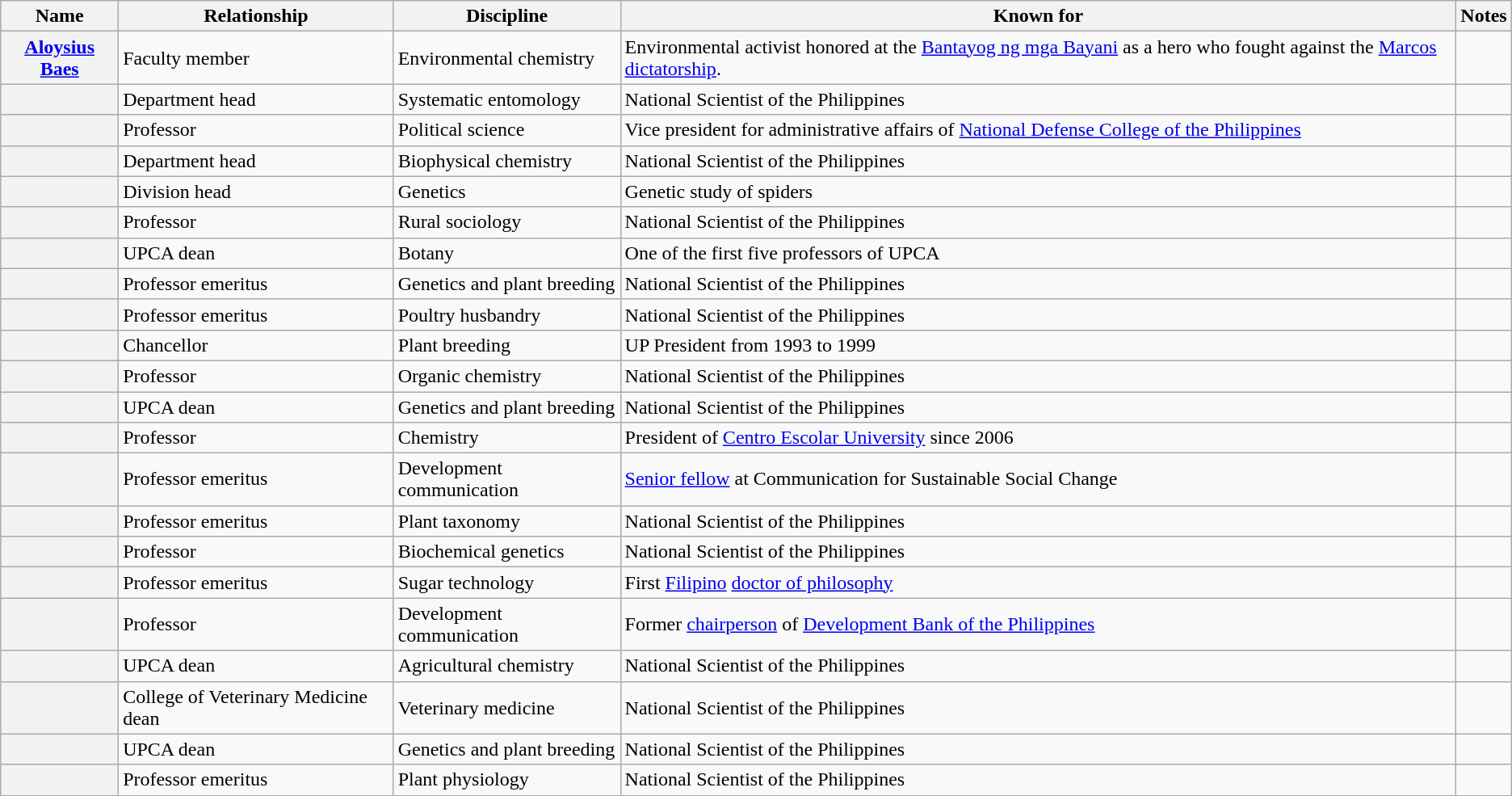<table class="wikitable sortable" border="1">
<tr>
<th>Name</th>
<th>Relationship</th>
<th>Discipline</th>
<th scope="col" class="unsortable">Known for</th>
<th scope="col" class="unsortable">Notes</th>
</tr>
<tr>
<th><a href='#'>Aloysius Baes</a></th>
<td>Faculty member</td>
<td>Environmental chemistry</td>
<td>Environmental activist honored at the <a href='#'>Bantayog ng mga Bayani</a> as a hero who fought against the <a href='#'>Marcos dictatorship</a>.</td>
<td></td>
</tr>
<tr>
<th scope="row"></th>
<td>Department head</td>
<td>Systematic entomology</td>
<td>National Scientist of the Philippines</td>
<td></td>
</tr>
<tr>
<th scope="row"></th>
<td>Professor</td>
<td>Political science</td>
<td>Vice president for administrative affairs of <a href='#'>National Defense College of the Philippines</a></td>
<td></td>
</tr>
<tr>
<th scope="row"></th>
<td>Department head</td>
<td>Biophysical chemistry</td>
<td>National Scientist of the Philippines</td>
<td></td>
</tr>
<tr>
<th scope="row"></th>
<td>Division head</td>
<td>Genetics</td>
<td>Genetic study of spiders</td>
<td></td>
</tr>
<tr>
<th scope="row"></th>
<td>Professor</td>
<td>Rural sociology</td>
<td>National Scientist of the Philippines</td>
<td></td>
</tr>
<tr>
<th scope="row"></th>
<td>UPCA dean</td>
<td>Botany</td>
<td>One of the first five professors of UPCA</td>
<td></td>
</tr>
<tr>
<th scope="row"></th>
<td>Professor emeritus</td>
<td>Genetics and plant breeding</td>
<td>National Scientist of the Philippines</td>
<td></td>
</tr>
<tr>
<th scope="row"></th>
<td>Professor emeritus</td>
<td>Poultry husbandry</td>
<td>National Scientist of the Philippines</td>
<td></td>
</tr>
<tr>
<th scope="row"></th>
<td>Chancellor</td>
<td>Plant breeding</td>
<td>UP President from 1993 to 1999</td>
<td></td>
</tr>
<tr>
<th scope="row"></th>
<td>Professor</td>
<td>Organic chemistry</td>
<td>National Scientist of the Philippines</td>
<td></td>
</tr>
<tr>
<th scope="row"></th>
<td>UPCA dean</td>
<td>Genetics and plant breeding</td>
<td>National Scientist of the Philippines</td>
<td></td>
</tr>
<tr>
<th scope="row"></th>
<td>Professor</td>
<td>Chemistry</td>
<td>President of <a href='#'>Centro Escolar University</a> since 2006</td>
<td></td>
</tr>
<tr>
<th scope="row"></th>
<td>Professor emeritus</td>
<td>Development communication</td>
<td><a href='#'>Senior fellow</a> at Communication for Sustainable Social Change</td>
<td></td>
</tr>
<tr>
<th scope="row"></th>
<td>Professor emeritus</td>
<td>Plant taxonomy</td>
<td>National Scientist of the Philippines</td>
<td></td>
</tr>
<tr>
<th scope="row"></th>
<td>Professor</td>
<td>Biochemical genetics</td>
<td>National Scientist of the Philippines</td>
<td></td>
</tr>
<tr>
<th scope="row"></th>
<td>Professor emeritus</td>
<td>Sugar technology</td>
<td>First <a href='#'>Filipino</a> <a href='#'>doctor of philosophy</a></td>
<td></td>
</tr>
<tr>
<th scope="row"></th>
<td>Professor</td>
<td>Development communication</td>
<td>Former <a href='#'>chairperson</a> of <a href='#'>Development Bank of the Philippines</a></td>
<td></td>
</tr>
<tr>
<th scope="row"></th>
<td>UPCA dean</td>
<td>Agricultural chemistry</td>
<td>National Scientist of the Philippines</td>
<td></td>
</tr>
<tr>
<th scope="row"></th>
<td>College of Veterinary Medicine dean</td>
<td>Veterinary medicine</td>
<td>National Scientist of the Philippines</td>
<td></td>
</tr>
<tr>
<th scope="row"></th>
<td>UPCA dean</td>
<td>Genetics and plant breeding</td>
<td>National Scientist of the Philippines</td>
<td></td>
</tr>
<tr>
<th scope="row"></th>
<td>Professor emeritus</td>
<td>Plant physiology</td>
<td>National Scientist of the Philippines</td>
<td></td>
</tr>
</table>
